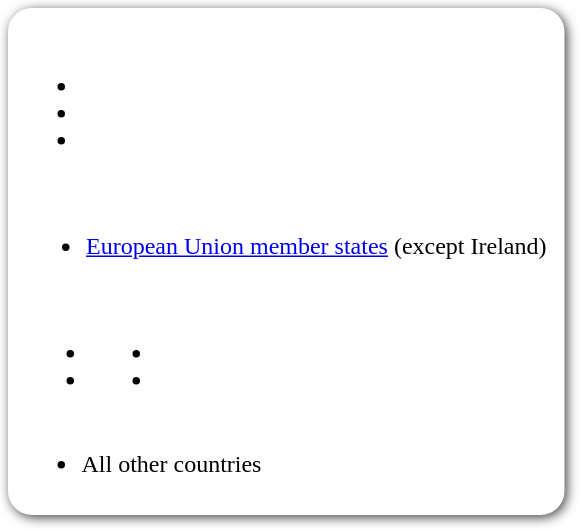<table style=" border-radius:1em; box-shadow: 0.1em 0.1em 0.5em rgba(0,0,0,0.75); background-color: white; border: 1px solid white; padding: 5px;">
<tr style="vertical-align:top;">
<td><br><ul><li></li><li></li><li></li></ul><table>
<tr>
<td><br><ul><li> <a href='#'>European Union member states</a> (except Ireland)</li></ul><table>
<tr>
<td><br><ul><li></li><li></li></ul></td>
<td valign=top><br><ul><li></li><li></li></ul></td>
</tr>
</table>
</td>
</tr>
</table>
<ul><li>All other countries</li></ul></td>
</tr>
</table>
